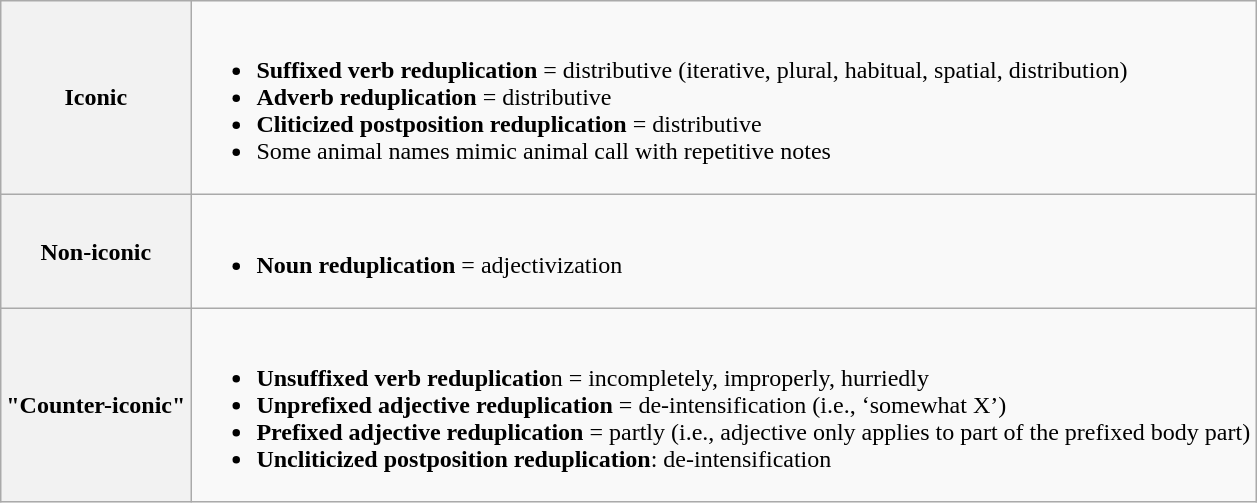<table class="wikitable">
<tr>
<th>Iconic</th>
<td><br><ul><li><strong>Suffixed verb reduplication</strong> = distributive (iterative, plural, habitual, spatial, distribution)</li><li><strong>Adverb reduplication</strong> = distributive</li><li><strong>Cliticized postposition reduplication</strong> = distributive</li><li>Some animal names mimic animal call with repetitive notes</li></ul></td>
</tr>
<tr>
<th>Non-iconic</th>
<td><br><ul><li><strong>Noun reduplication</strong> = adjectivization</li></ul></td>
</tr>
<tr>
<th>"Counter-iconic"</th>
<td><br><ul><li><strong>Unsuffixed verb reduplicatio</strong>n = incompletely, improperly, hurriedly</li><li><strong>Unprefixed adjective reduplication</strong> = de-intensification (i.e., ‘somewhat X’)</li><li><strong>Prefixed adjective reduplication</strong> = partly (i.e., adjective only applies to part of the prefixed body part)</li><li><strong>Uncliticized postposition reduplication</strong>: de-intensification</li></ul></td>
</tr>
</table>
